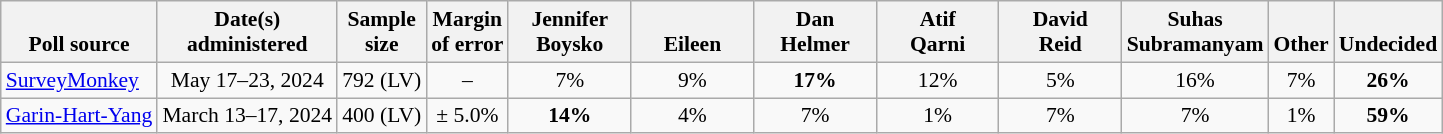<table class="wikitable" style="font-size:90%;text-align:center;">
<tr style="vertical-align:bottom">
<th>Poll source</th>
<th>Date(s)<br>administered</th>
<th>Sample<br>size</th>
<th>Margin<br>of error</th>
<th style="width:75px;">Jennifer<br>Boysko</th>
<th style="width:75px;">Eileen<br></th>
<th style="width:75px;">Dan<br>Helmer</th>
<th style="width:75px;">Atif<br>Qarni</th>
<th style="width:75px;">David<br>Reid</th>
<th style="width:75px;">Suhas<br>Subramanyam</th>
<th>Other</th>
<th>Undecided</th>
</tr>
<tr>
<td style="text-align:left;"><a href='#'>SurveyMonkey</a></td>
<td>May 17–23, 2024</td>
<td>792 (LV)</td>
<td>–</td>
<td>7%</td>
<td>9%</td>
<td><strong>17%</strong></td>
<td>12%</td>
<td>5%</td>
<td>16%</td>
<td>7%</td>
<td><strong>26%</strong></td>
</tr>
<tr>
<td style="text-align:left;"><a href='#'>Garin-Hart-Yang</a></td>
<td>March 13–17, 2024</td>
<td>400 (LV)</td>
<td>± 5.0%</td>
<td><strong>14%</strong></td>
<td>4%</td>
<td>7%</td>
<td>1%</td>
<td>7%</td>
<td>7%</td>
<td>1%</td>
<td><strong>59%</strong></td>
</tr>
</table>
